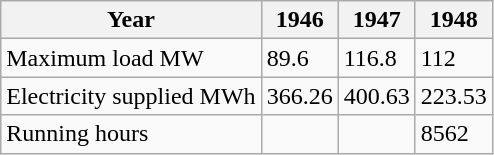<table class="wikitable">
<tr>
<th>Year</th>
<th>1946</th>
<th>1947</th>
<th>1948</th>
</tr>
<tr>
<td>Maximum load MW</td>
<td>89.6</td>
<td>116.8</td>
<td>112</td>
</tr>
<tr>
<td>Electricity supplied MWh</td>
<td>366.26</td>
<td>400.63</td>
<td>223.53</td>
</tr>
<tr>
<td>Running hours</td>
<td></td>
<td></td>
<td>8562</td>
</tr>
</table>
